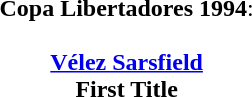<table width=95%>
<tr align=center>
<td><strong>Copa Libertadores 1994</strong>:<br> <br><strong><a href='#'>Vélez Sarsfield</a></strong><br><strong>First Title</strong></td>
</tr>
</table>
